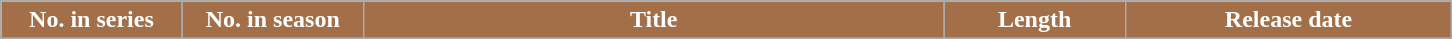<table class="wikitable plainrowheaders mw-collapsible mw-collapsed">
<tr>
<th style="background:#A26F48; color: #FFFFFF; width:10%;">No. in series</th>
<th style="background:#A26F48; color: #FFFFFF; width:10%;">No. in season</th>
<th style="background:#A26F48; color: #FFFFFF; width:32%;">Title</th>
<th style="background:#A26F48; color: #FFFFFF; width:10%;">Length</th>
<th style="background:#A26F48; color: #FFFFFF; width:18%;">Release date</th>
</tr>
<tr>
</tr>
</table>
